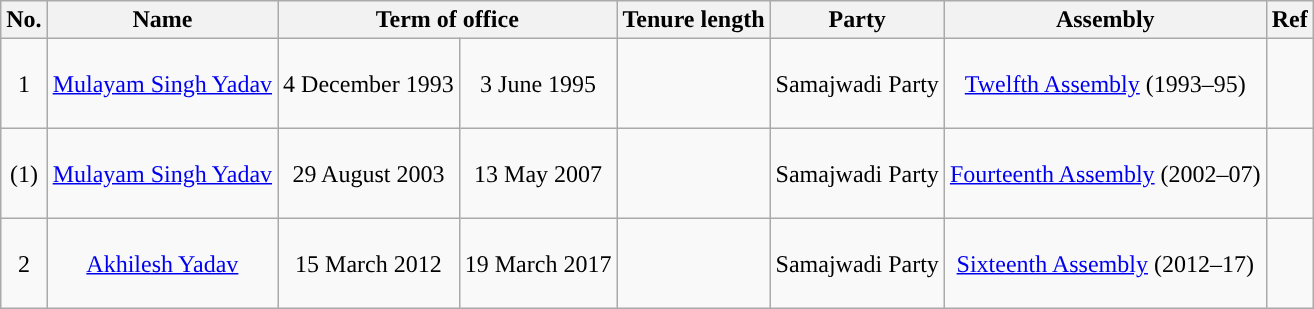<table class="wikitable sortable" style="text-align: center;">
<tr>
<th Style="background-color:">No.</th>
<th Style="background-color:">Name<br></th>
<th colspan=2 Style="background-color:">Term of office</th>
<th Style="background-color:">Tenure length</th>
<th Style="background-color:">Party</th>
<th Style="background-color:">Assembly<br></th>
<th Style="background-color:">Ref</th>
</tr>
<tr style="text-align:center; height:60px;">
<td>1</td>
<td><a href='#'>Mulayam Singh Yadav</a> <br></td>
<td>4 December 1993</td>
<td>3 June 1995</td>
<td></td>
<td>Samajwadi Party</td>
<td><a href='#'>Twelfth Assembly</a> (1993–95)<br></td>
<td></td>
</tr>
<tr style="text-align:center; height:60px;">
<td>(1)</td>
<td><a href='#'>Mulayam Singh Yadav</a> <br></td>
<td>29 August 2003</td>
<td>13 May 2007</td>
<td></td>
<td>Samajwadi Party</td>
<td><a href='#'>Fourteenth Assembly</a> (2002–07)<br></td>
<td></td>
</tr>
<tr style="text-align:center; height:60px;">
<td>2</td>
<td><a href='#'>Akhilesh Yadav</a><br></td>
<td>15 March 2012</td>
<td>19 March 2017</td>
<td></td>
<td>Samajwadi Party</td>
<td><a href='#'>Sixteenth Assembly</a> (2012–17)<br></td>
<td></td>
</tr>
</table>
